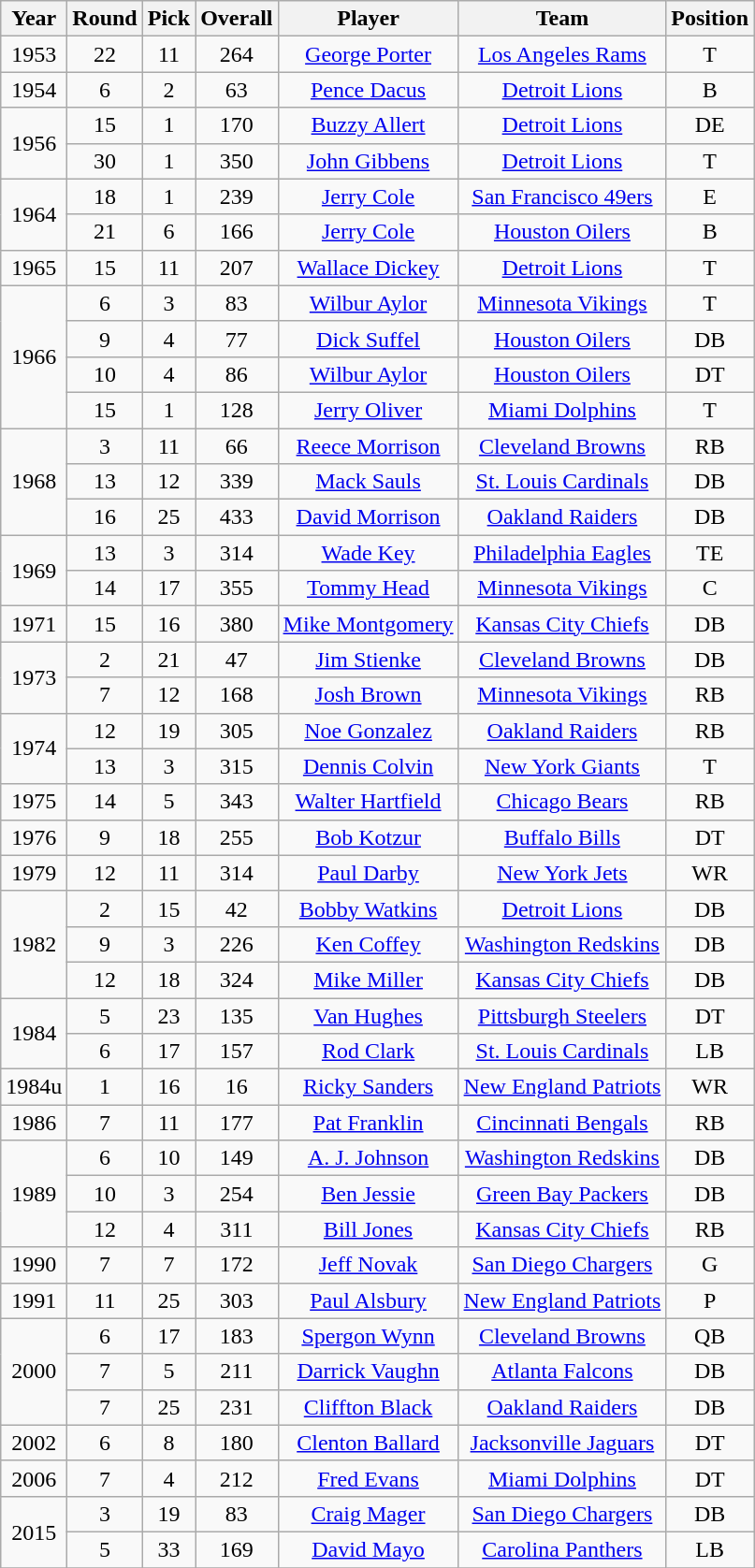<table class="wikitable sortable" style="text-align: center;">
<tr>
<th>Year</th>
<th>Round</th>
<th>Pick</th>
<th>Overall</th>
<th>Player</th>
<th>Team</th>
<th>Position</th>
</tr>
<tr>
<td>1953</td>
<td>22</td>
<td>11</td>
<td>264</td>
<td><a href='#'>George Porter</a></td>
<td><a href='#'>Los Angeles Rams</a></td>
<td>T</td>
</tr>
<tr>
<td>1954</td>
<td>6</td>
<td>2</td>
<td>63</td>
<td><a href='#'>Pence Dacus</a></td>
<td><a href='#'>Detroit Lions</a></td>
<td>B</td>
</tr>
<tr>
<td rowspan="2">1956</td>
<td>15</td>
<td>1</td>
<td>170</td>
<td><a href='#'>Buzzy Allert</a></td>
<td><a href='#'>Detroit Lions</a></td>
<td>DE</td>
</tr>
<tr>
<td>30</td>
<td>1</td>
<td>350</td>
<td><a href='#'>John Gibbens</a></td>
<td><a href='#'>Detroit Lions</a></td>
<td>T</td>
</tr>
<tr>
<td rowspan="2">1964</td>
<td>18</td>
<td>1</td>
<td>239</td>
<td><a href='#'>Jerry Cole</a></td>
<td><a href='#'>San Francisco 49ers</a></td>
<td>E</td>
</tr>
<tr>
<td>21</td>
<td>6</td>
<td>166</td>
<td><a href='#'>Jerry Cole</a></td>
<td><a href='#'>Houston Oilers</a></td>
<td>B</td>
</tr>
<tr>
<td>1965</td>
<td>15</td>
<td>11</td>
<td>207</td>
<td><a href='#'>Wallace Dickey</a></td>
<td><a href='#'>Detroit Lions</a></td>
<td>T</td>
</tr>
<tr>
<td rowspan="4">1966</td>
<td>6</td>
<td>3</td>
<td>83</td>
<td><a href='#'>Wilbur Aylor</a></td>
<td><a href='#'>Minnesota Vikings</a></td>
<td>T</td>
</tr>
<tr>
<td>9</td>
<td>4</td>
<td>77</td>
<td><a href='#'>Dick Suffel</a></td>
<td><a href='#'>Houston Oilers</a></td>
<td>DB</td>
</tr>
<tr>
<td>10</td>
<td>4</td>
<td>86</td>
<td><a href='#'>Wilbur Aylor</a></td>
<td><a href='#'>Houston Oilers</a></td>
<td>DT</td>
</tr>
<tr>
<td>15</td>
<td>1</td>
<td>128</td>
<td><a href='#'>Jerry Oliver</a></td>
<td><a href='#'>Miami Dolphins</a></td>
<td>T</td>
</tr>
<tr>
<td rowspan="3">1968</td>
<td>3</td>
<td>11</td>
<td>66</td>
<td><a href='#'>Reece Morrison</a></td>
<td><a href='#'>Cleveland Browns</a></td>
<td>RB</td>
</tr>
<tr>
<td>13</td>
<td>12</td>
<td>339</td>
<td><a href='#'>Mack Sauls</a></td>
<td><a href='#'>St. Louis Cardinals</a></td>
<td>DB</td>
</tr>
<tr>
<td>16</td>
<td>25</td>
<td>433</td>
<td><a href='#'>David Morrison</a></td>
<td><a href='#'>Oakland Raiders</a></td>
<td>DB</td>
</tr>
<tr>
<td rowspan="2">1969</td>
<td>13</td>
<td>3</td>
<td>314</td>
<td><a href='#'>Wade Key</a></td>
<td><a href='#'>Philadelphia Eagles</a></td>
<td>TE</td>
</tr>
<tr>
<td>14</td>
<td>17</td>
<td>355</td>
<td><a href='#'>Tommy Head</a></td>
<td><a href='#'>Minnesota Vikings</a></td>
<td>C</td>
</tr>
<tr>
<td>1971</td>
<td>15</td>
<td>16</td>
<td>380</td>
<td><a href='#'>Mike Montgomery</a></td>
<td><a href='#'>Kansas City Chiefs</a></td>
<td>DB</td>
</tr>
<tr>
<td rowspan="2">1973</td>
<td>2</td>
<td>21</td>
<td>47</td>
<td><a href='#'>Jim Stienke</a></td>
<td><a href='#'>Cleveland Browns</a></td>
<td>DB</td>
</tr>
<tr>
<td>7</td>
<td>12</td>
<td>168</td>
<td><a href='#'>Josh Brown</a></td>
<td><a href='#'>Minnesota Vikings</a></td>
<td>RB</td>
</tr>
<tr>
<td rowspan="2">1974</td>
<td>12</td>
<td>19</td>
<td>305</td>
<td><a href='#'>Noe Gonzalez</a></td>
<td><a href='#'>Oakland Raiders</a></td>
<td>RB</td>
</tr>
<tr>
<td>13</td>
<td>3</td>
<td>315</td>
<td><a href='#'>Dennis Colvin</a></td>
<td><a href='#'>New York Giants</a></td>
<td>T</td>
</tr>
<tr>
<td>1975</td>
<td>14</td>
<td>5</td>
<td>343</td>
<td><a href='#'>Walter Hartfield</a></td>
<td><a href='#'>Chicago Bears</a></td>
<td>RB</td>
</tr>
<tr>
<td>1976</td>
<td>9</td>
<td>18</td>
<td>255</td>
<td><a href='#'>Bob Kotzur</a></td>
<td><a href='#'>Buffalo Bills</a></td>
<td>DT</td>
</tr>
<tr>
<td>1979</td>
<td>12</td>
<td>11</td>
<td>314</td>
<td><a href='#'>Paul Darby</a></td>
<td><a href='#'>New York Jets</a></td>
<td>WR</td>
</tr>
<tr>
<td rowspan="3">1982</td>
<td>2</td>
<td>15</td>
<td>42</td>
<td><a href='#'>Bobby Watkins</a></td>
<td><a href='#'>Detroit Lions</a></td>
<td>DB</td>
</tr>
<tr>
<td>9</td>
<td>3</td>
<td>226</td>
<td><a href='#'>Ken Coffey</a></td>
<td><a href='#'>Washington Redskins</a></td>
<td>DB</td>
</tr>
<tr>
<td>12</td>
<td>18</td>
<td>324</td>
<td><a href='#'>Mike Miller</a></td>
<td><a href='#'>Kansas City Chiefs</a></td>
<td>DB</td>
</tr>
<tr>
<td rowspan="2">1984</td>
<td>5</td>
<td>23</td>
<td>135</td>
<td><a href='#'>Van Hughes</a></td>
<td><a href='#'>Pittsburgh Steelers</a></td>
<td>DT</td>
</tr>
<tr>
<td>6</td>
<td>17</td>
<td>157</td>
<td><a href='#'>Rod Clark</a></td>
<td><a href='#'>St. Louis Cardinals</a></td>
<td>LB</td>
</tr>
<tr>
<td>1984u</td>
<td>1</td>
<td>16</td>
<td>16</td>
<td><a href='#'>Ricky Sanders</a></td>
<td><a href='#'>New England Patriots</a></td>
<td>WR</td>
</tr>
<tr>
<td>1986</td>
<td>7</td>
<td>11</td>
<td>177</td>
<td><a href='#'>Pat Franklin</a></td>
<td><a href='#'>Cincinnati Bengals</a></td>
<td>RB</td>
</tr>
<tr>
<td rowspan="3">1989</td>
<td>6</td>
<td>10</td>
<td>149</td>
<td><a href='#'>A. J. Johnson</a></td>
<td><a href='#'>Washington Redskins</a></td>
<td>DB</td>
</tr>
<tr>
<td>10</td>
<td>3</td>
<td>254</td>
<td><a href='#'>Ben Jessie</a></td>
<td><a href='#'>Green Bay Packers</a></td>
<td>DB</td>
</tr>
<tr>
<td>12</td>
<td>4</td>
<td>311</td>
<td><a href='#'>Bill Jones</a></td>
<td><a href='#'>Kansas City Chiefs</a></td>
<td>RB</td>
</tr>
<tr>
<td>1990</td>
<td>7</td>
<td>7</td>
<td>172</td>
<td><a href='#'>Jeff Novak</a></td>
<td><a href='#'>San Diego Chargers</a></td>
<td>G</td>
</tr>
<tr>
<td>1991</td>
<td>11</td>
<td>25</td>
<td>303</td>
<td><a href='#'>Paul Alsbury</a></td>
<td><a href='#'>New England Patriots</a></td>
<td>P</td>
</tr>
<tr>
<td rowspan="3">2000</td>
<td>6</td>
<td>17</td>
<td>183</td>
<td><a href='#'>Spergon Wynn</a></td>
<td><a href='#'>Cleveland Browns</a></td>
<td>QB</td>
</tr>
<tr>
<td>7</td>
<td>5</td>
<td>211</td>
<td><a href='#'>Darrick Vaughn</a></td>
<td><a href='#'>Atlanta Falcons</a></td>
<td>DB</td>
</tr>
<tr>
<td>7</td>
<td>25</td>
<td>231</td>
<td><a href='#'>Cliffton Black</a></td>
<td><a href='#'>Oakland Raiders</a></td>
<td>DB</td>
</tr>
<tr>
<td>2002</td>
<td>6</td>
<td>8</td>
<td>180</td>
<td><a href='#'>Clenton Ballard</a></td>
<td><a href='#'>Jacksonville Jaguars</a></td>
<td>DT</td>
</tr>
<tr>
<td>2006</td>
<td>7</td>
<td>4</td>
<td>212</td>
<td><a href='#'>Fred Evans</a></td>
<td><a href='#'>Miami Dolphins</a></td>
<td>DT</td>
</tr>
<tr>
<td rowspan="2">2015</td>
<td>3</td>
<td>19</td>
<td>83</td>
<td><a href='#'>Craig Mager</a></td>
<td><a href='#'>San Diego Chargers</a></td>
<td>DB</td>
</tr>
<tr>
<td>5</td>
<td>33</td>
<td>169</td>
<td><a href='#'>David Mayo</a></td>
<td><a href='#'>Carolina Panthers</a></td>
<td>LB</td>
</tr>
<tr>
</tr>
</table>
